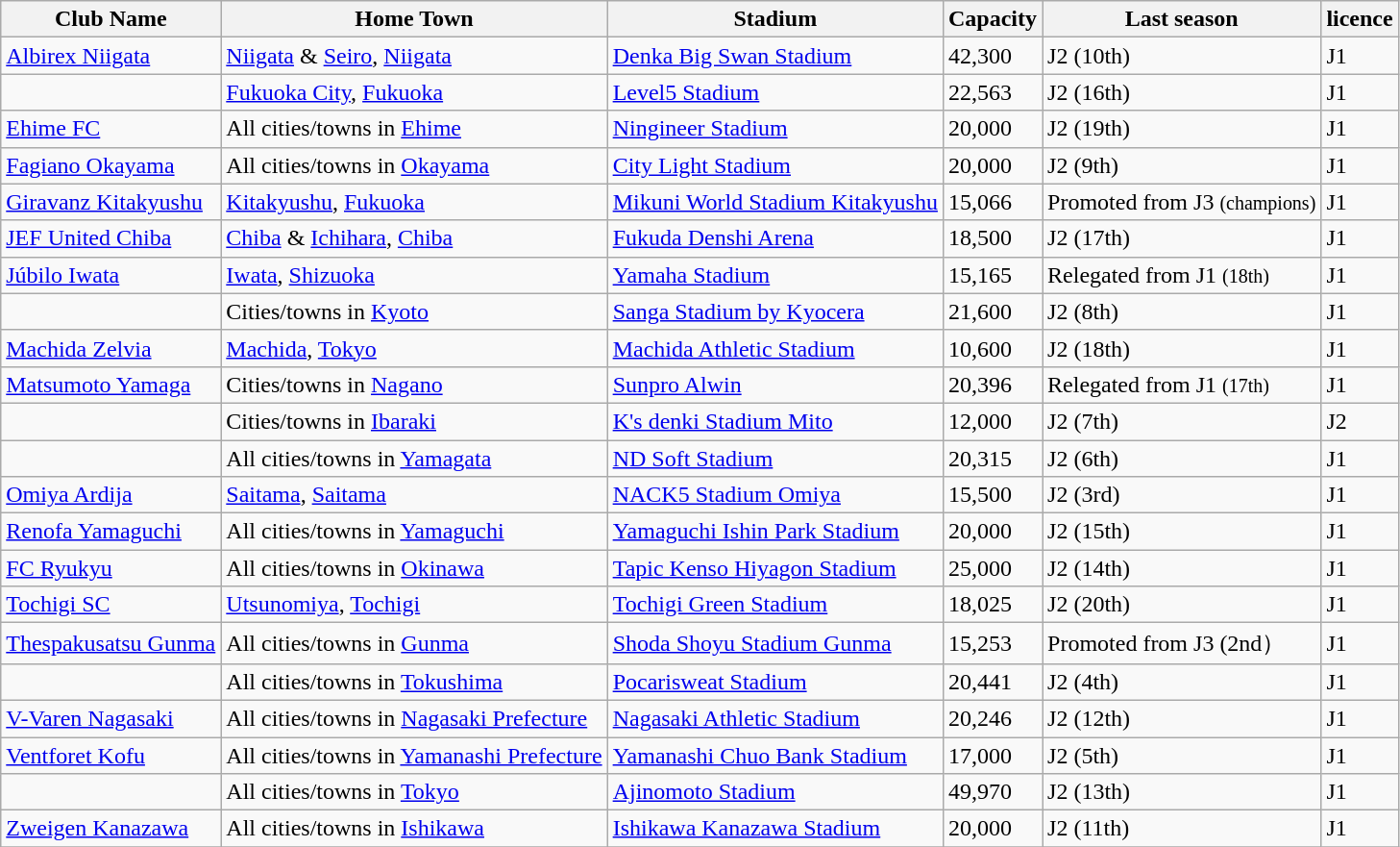<table class="wikitable sortable">
<tr>
<th>Club Name</th>
<th>Home Town</th>
<th>Stadium</th>
<th>Capacity</th>
<th>Last season</th>
<th>licence</th>
</tr>
<tr>
<td><a href='#'>Albirex Niigata</a></td>
<td><a href='#'>Niigata</a> & <a href='#'>Seiro</a>, <a href='#'>Niigata</a></td>
<td><a href='#'>Denka Big Swan Stadium</a></td>
<td>42,300</td>
<td>J2 (10th)</td>
<td>J1</td>
</tr>
<tr>
<td></td>
<td><a href='#'>Fukuoka City</a>, <a href='#'>Fukuoka</a></td>
<td><a href='#'>Level5 Stadium</a></td>
<td>22,563</td>
<td>J2 (16th)</td>
<td>J1</td>
</tr>
<tr>
<td><a href='#'>Ehime FC</a></td>
<td>All cities/towns in <a href='#'>Ehime</a></td>
<td><a href='#'>Ningineer Stadium</a></td>
<td>20,000</td>
<td>J2 (19th)</td>
<td>J1</td>
</tr>
<tr>
<td><a href='#'>Fagiano Okayama</a></td>
<td>All cities/towns in <a href='#'>Okayama</a></td>
<td><a href='#'>City Light Stadium</a></td>
<td>20,000</td>
<td>J2 (9th)</td>
<td>J1</td>
</tr>
<tr>
<td><a href='#'>Giravanz Kitakyushu</a></td>
<td><a href='#'>Kitakyushu</a>, <a href='#'>Fukuoka</a></td>
<td><a href='#'>Mikuni World Stadium Kitakyushu</a></td>
<td>15,066</td>
<td> Promoted from J3 <small>(champions)</small></td>
<td>J1</td>
</tr>
<tr>
<td><a href='#'>JEF United Chiba</a></td>
<td><a href='#'>Chiba</a> & <a href='#'>Ichihara</a>, <a href='#'>Chiba</a></td>
<td><a href='#'>Fukuda Denshi Arena</a></td>
<td>18,500</td>
<td>J2 (17th)</td>
<td>J1</td>
</tr>
<tr>
<td><a href='#'>Júbilo Iwata</a></td>
<td><a href='#'>Iwata</a>, <a href='#'>Shizuoka</a></td>
<td><a href='#'>Yamaha Stadium</a></td>
<td>15,165</td>
<td> Relegated from J1 <small>(18th)</small></td>
<td>J1</td>
</tr>
<tr>
<td></td>
<td>Cities/towns in <a href='#'>Kyoto</a></td>
<td><a href='#'>Sanga Stadium by Kyocera</a></td>
<td>21,600</td>
<td>J2 (8th)</td>
<td>J1</td>
</tr>
<tr>
<td><a href='#'>Machida Zelvia</a></td>
<td><a href='#'>Machida</a>, <a href='#'>Tokyo</a></td>
<td><a href='#'>Machida Athletic Stadium</a></td>
<td>10,600</td>
<td>J2 (18th)</td>
<td>J1</td>
</tr>
<tr>
<td><a href='#'>Matsumoto Yamaga</a></td>
<td>Cities/towns in <a href='#'>Nagano</a></td>
<td><a href='#'>Sunpro Alwin</a></td>
<td>20,396</td>
<td> Relegated from J1 <small>(17th)</small></td>
<td>J1</td>
</tr>
<tr>
<td></td>
<td>Cities/towns in <a href='#'>Ibaraki</a></td>
<td><a href='#'>K's denki Stadium Mito</a></td>
<td>12,000</td>
<td>J2 (7th)</td>
<td>J2</td>
</tr>
<tr>
<td></td>
<td>All cities/towns in <a href='#'>Yamagata</a></td>
<td><a href='#'>ND Soft Stadium</a></td>
<td>20,315</td>
<td>J2 (6th)</td>
<td>J1</td>
</tr>
<tr>
<td><a href='#'>Omiya Ardija</a></td>
<td><a href='#'>Saitama</a>, <a href='#'>Saitama</a></td>
<td><a href='#'>NACK5 Stadium Omiya</a></td>
<td>15,500</td>
<td>J2 (3rd)</td>
<td>J1</td>
</tr>
<tr>
<td><a href='#'>Renofa Yamaguchi</a></td>
<td>All cities/towns in <a href='#'>Yamaguchi</a></td>
<td><a href='#'>Yamaguchi Ishin Park Stadium</a></td>
<td>20,000</td>
<td>J2 (15th)</td>
<td>J1</td>
</tr>
<tr>
<td><a href='#'>FC Ryukyu</a></td>
<td>All cities/towns in <a href='#'>Okinawa</a></td>
<td><a href='#'>Tapic Kenso Hiyagon Stadium</a></td>
<td>25,000</td>
<td>J2 (14th)</td>
<td>J1</td>
</tr>
<tr>
<td><a href='#'>Tochigi SC</a></td>
<td><a href='#'>Utsunomiya</a>, <a href='#'>Tochigi</a></td>
<td><a href='#'>Tochigi Green Stadium</a></td>
<td>18,025</td>
<td>J2 (20th)</td>
<td>J1</td>
</tr>
<tr>
<td><a href='#'>Thespakusatsu Gunma</a></td>
<td>All cities/towns in <a href='#'>Gunma</a></td>
<td><a href='#'>Shoda Shoyu Stadium Gunma</a></td>
<td>15,253</td>
<td> Promoted from J3 (2nd）</td>
<td>J1</td>
</tr>
<tr>
<td></td>
<td>All cities/towns in <a href='#'>Tokushima</a></td>
<td><a href='#'>Pocarisweat Stadium</a></td>
<td>20,441</td>
<td>J2 (4th)</td>
<td>J1</td>
</tr>
<tr>
<td><a href='#'>V-Varen Nagasaki</a></td>
<td>All cities/towns in <a href='#'>Nagasaki Prefecture</a></td>
<td><a href='#'>Nagasaki Athletic Stadium</a></td>
<td>20,246</td>
<td>J2 (12th)</td>
<td>J1</td>
</tr>
<tr>
<td><a href='#'>Ventforet Kofu</a></td>
<td>All cities/towns in <a href='#'>Yamanashi Prefecture</a></td>
<td><a href='#'>Yamanashi Chuo Bank Stadium</a></td>
<td>17,000</td>
<td>J2 (5th)</td>
<td>J1</td>
</tr>
<tr>
<td></td>
<td>All cities/towns in <a href='#'>Tokyo</a></td>
<td><a href='#'>Ajinomoto Stadium</a></td>
<td>49,970</td>
<td>J2 (13th)</td>
<td>J1</td>
</tr>
<tr>
<td><a href='#'>Zweigen Kanazawa</a></td>
<td>All cities/towns in <a href='#'>Ishikawa</a></td>
<td><a href='#'>Ishikawa Kanazawa Stadium</a></td>
<td>20,000</td>
<td>J2 (11th)</td>
<td>J1</td>
</tr>
<tr>
</tr>
</table>
